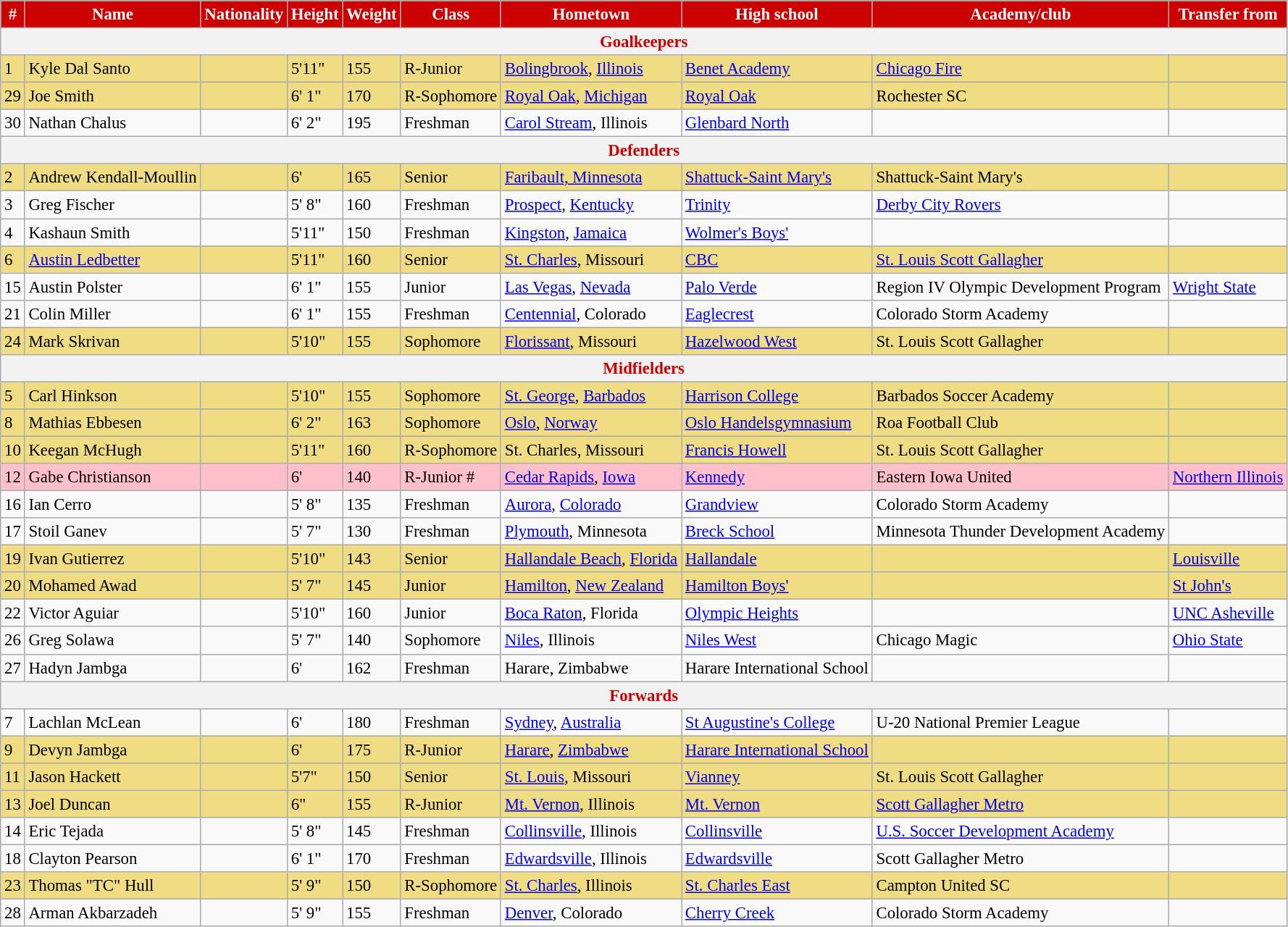<table class="wikitable" style="font-size:95%;">
<tr>
<th style="background:#CC0000;color:#FFFFFF; text-align:center;">#</th>
<th style="background:#CC0000;color:#FFFFFF; text-align:center;">Name</th>
<th style="background:#CC0000;color:#FFFFFF; text-align:center;">Nationality</th>
<th style="background:#CC0000;color:#FFFFFF; text-align:center;">Height</th>
<th style="background:#CC0000;color:#FFFFFF; text-align:center;">Weight</th>
<th style="background:#CC0000;color:#FFFFFF; text-align:center;">Class</th>
<th style="background:#CC0000;color:#FFFFFF; text-align:center;">Hometown</th>
<th style="background:#CC0000;color:#FFFFFF; text-align:center;">High school</th>
<th style="background:#CC0000;color:#FFFFFF; text-align:center;">Academy/club</th>
<th style="background:#CC0000;color:#FFFFFF; text-align:center;">Transfer from</th>
</tr>
<tr>
<th colspan="10" style="color:#CC0000; text-align:center;">Goalkeepers</th>
</tr>
<tr style=" background-color:#F0DC82">
<td>1</td>
<td>Kyle Dal Santo</td>
<td></td>
<td>5'11"</td>
<td>155</td>
<td>R-Junior</td>
<td><a href='#'>Bolingbrook</a>, <a href='#'>Illinois</a></td>
<td><a href='#'>Benet Academy</a></td>
<td><a href='#'>Chicago Fire</a></td>
<td></td>
</tr>
<tr style=" background-color:#F0DC82">
<td>29</td>
<td>Joe Smith</td>
<td></td>
<td>6' 1"</td>
<td>170</td>
<td>R-Sophomore</td>
<td><a href='#'>Royal Oak</a>, <a href='#'>Michigan</a></td>
<td><a href='#'>Royal Oak</a></td>
<td>Rochester SC</td>
<td></td>
</tr>
<tr>
<td>30</td>
<td>Nathan Chalus </td>
<td></td>
<td>6' 2"</td>
<td>195</td>
<td>Freshman</td>
<td><a href='#'>Carol Stream</a>, Illinois</td>
<td><a href='#'>Glenbard North</a></td>
<td></td>
<td></td>
</tr>
<tr>
<th colspan="10" style="color:#CC0000; text-align:center;">Defenders</th>
</tr>
<tr style=" background-color:#F0DC82">
<td>2</td>
<td>Andrew Kendall-Moullin</td>
<td></td>
<td>6'</td>
<td>165</td>
<td>Senior</td>
<td><a href='#'>Faribault, Minnesota</a></td>
<td><a href='#'>Shattuck-Saint Mary's</a></td>
<td>Shattuck-Saint Mary's</td>
<td></td>
</tr>
<tr>
<td>3</td>
<td>Greg Fischer </td>
<td></td>
<td>5' 8"</td>
<td>160</td>
<td>Freshman</td>
<td><a href='#'>Prospect</a>, <a href='#'>Kentucky</a></td>
<td><a href='#'>Trinity</a></td>
<td><a href='#'>Derby City Rovers</a></td>
<td></td>
</tr>
<tr>
<td>4</td>
<td>Kashaun Smith</td>
<td></td>
<td>5'11"</td>
<td>150</td>
<td>Freshman</td>
<td><a href='#'>Kingston</a>, <a href='#'>Jamaica</a></td>
<td><a href='#'>Wolmer's Boys'</a></td>
<td></td>
<td></td>
</tr>
<tr style=" background-color:#F0DC82">
<td>6</td>
<td><a href='#'>Austin Ledbetter</a></td>
<td></td>
<td>5'11"</td>
<td>160</td>
<td>Senior</td>
<td><a href='#'>St. Charles</a>, Missouri</td>
<td><a href='#'>CBC</a></td>
<td><a href='#'>St. Louis Scott Gallagher</a></td>
<td></td>
</tr>
<tr>
<td>15</td>
<td>Austin Polster</td>
<td></td>
<td>6' 1"</td>
<td>155</td>
<td>Junior</td>
<td><a href='#'>Las Vegas</a>, <a href='#'>Nevada</a></td>
<td><a href='#'>Palo Verde</a></td>
<td>Region IV Olympic Development Program</td>
<td><a href='#'>Wright State</a></td>
</tr>
<tr>
<td>21</td>
<td>Colin Miller </td>
<td></td>
<td>6' 1"</td>
<td>155</td>
<td>Freshman</td>
<td><a href='#'>Centennial</a>, Colorado</td>
<td><a href='#'>Eaglecrest</a></td>
<td>Colorado Storm Academy</td>
<td></td>
</tr>
<tr style=" background-color:#F0DC82">
<td>24</td>
<td>Mark Skrivan</td>
<td></td>
<td>5'10"</td>
<td>155</td>
<td>Sophomore</td>
<td><a href='#'>Florissant</a>, Missouri</td>
<td><a href='#'>Hazelwood West</a></td>
<td>St. Louis Scott Gallagher</td>
<td></td>
</tr>
<tr>
<th colspan="10" style="color:#CC0000; text-align:center;">Midfielders</th>
</tr>
<tr style=" background-color:#F0DC82">
<td>5</td>
<td>Carl Hinkson</td>
<td></td>
<td>5'10"</td>
<td>155</td>
<td>Sophomore</td>
<td><a href='#'>St. George</a>, <a href='#'>Barbados</a></td>
<td><a href='#'>Harrison College</a></td>
<td>Barbados Soccer Academy</td>
<td></td>
</tr>
<tr style=" background-color:#F0DC82">
<td>8</td>
<td>Mathias Ebbesen</td>
<td></td>
<td>6' 2"</td>
<td>163</td>
<td>Sophomore</td>
<td><a href='#'>Oslo</a>, <a href='#'>Norway</a></td>
<td><a href='#'>Oslo Handelsgymnasium</a></td>
<td>Roa Football Club</td>
<td></td>
</tr>
<tr style=" background-color:#F0DC82">
<td>10</td>
<td>Keegan McHugh</td>
<td></td>
<td>5'11"</td>
<td>160</td>
<td>R-Sophomore</td>
<td>St. Charles, Missouri</td>
<td><a href='#'>Francis Howell</a></td>
<td>St. Louis Scott Gallagher</td>
<td></td>
</tr>
<tr style="background:pink;">
<td>12</td>
<td>Gabe Christianson</td>
<td></td>
<td>6'</td>
<td>140</td>
<td>R-Junior #</td>
<td><a href='#'>Cedar Rapids</a>, <a href='#'>Iowa</a></td>
<td><a href='#'>Kennedy</a></td>
<td>Eastern Iowa United</td>
<td><a href='#'>Northern Illinois</a></td>
</tr>
<tr>
<td>16</td>
<td>Ian Cerro</td>
<td></td>
<td>5' 8"</td>
<td>135</td>
<td>Freshman</td>
<td><a href='#'>Aurora</a>, <a href='#'>Colorado</a></td>
<td><a href='#'>Grandview</a></td>
<td>Colorado Storm Academy</td>
<td></td>
</tr>
<tr>
<td>17</td>
<td>Stoil Ganev </td>
<td></td>
<td>5' 7"</td>
<td>130</td>
<td>Freshman</td>
<td><a href='#'>Plymouth</a>, Minnesota</td>
<td><a href='#'>Breck School</a></td>
<td>Minnesota Thunder Development Academy</td>
<td></td>
</tr>
<tr style=" background-color:#F0DC82">
<td>19</td>
<td>Ivan Gutierrez</td>
<td></td>
<td>5'10"</td>
<td>143</td>
<td>Senior</td>
<td><a href='#'>Hallandale Beach</a>, <a href='#'>Florida</a></td>
<td><a href='#'>Hallandale</a></td>
<td></td>
<td><a href='#'>Louisville</a></td>
</tr>
<tr style=" background-color:#F0DC82">
<td>20</td>
<td>Mohamed Awad</td>
<td></td>
<td>5' 7"</td>
<td>145</td>
<td>Junior</td>
<td><a href='#'>Hamilton</a>, <a href='#'>New Zealand</a></td>
<td><a href='#'>Hamilton Boys'</a></td>
<td></td>
<td><a href='#'>St John's</a></td>
</tr>
<tr>
<td>22</td>
<td>Victor Aguiar</td>
<td></td>
<td>5'10"</td>
<td>160</td>
<td>Junior</td>
<td><a href='#'>Boca Raton</a>, Florida</td>
<td><a href='#'>Olympic Heights</a></td>
<td></td>
<td><a href='#'>UNC Asheville</a></td>
</tr>
<tr>
<td>26</td>
<td>Greg Solawa</td>
<td></td>
<td>5' 7"</td>
<td>140</td>
<td>Sophomore</td>
<td><a href='#'>Niles</a>, Illinois</td>
<td><a href='#'>Niles West</a></td>
<td>Chicago Magic</td>
<td><a href='#'>Ohio State</a></td>
</tr>
<tr>
<td>27</td>
<td>Hadyn Jambga </td>
<td></td>
<td>6'</td>
<td>162</td>
<td>Freshman</td>
<td>Harare, Zimbabwe</td>
<td>Harare International School</td>
<td></td>
<td></td>
</tr>
<tr>
<th colspan="10" style="color:#CC0000; text-align:center;">Forwards</th>
</tr>
<tr>
<td>7</td>
<td>Lachlan McLean</td>
<td></td>
<td>6'</td>
<td>180</td>
<td>Freshman</td>
<td><a href='#'>Sydney</a>, <a href='#'>Australia</a></td>
<td><a href='#'>St Augustine's College</a></td>
<td>U-20 National Premier League</td>
<td></td>
</tr>
<tr style=" background-color:#F0DC82">
<td>9</td>
<td>Devyn Jambga</td>
<td></td>
<td>6'</td>
<td>175</td>
<td>R-Junior</td>
<td><a href='#'>Harare</a>, <a href='#'>Zimbabwe</a></td>
<td><a href='#'>Harare International School</a></td>
<td></td>
<td></td>
</tr>
<tr style=" background-color:#F0DC82">
<td>11</td>
<td>Jason Hackett</td>
<td></td>
<td>5'7"</td>
<td>150</td>
<td>Senior</td>
<td><a href='#'>St. Louis</a>, Missouri</td>
<td><a href='#'>Vianney</a></td>
<td>St. Louis Scott Gallagher</td>
<td></td>
</tr>
<tr style=" background-color:#F0DC82">
<td>13</td>
<td>Joel Duncan</td>
<td></td>
<td>6"</td>
<td>155</td>
<td>R-Junior</td>
<td><a href='#'>Mt. Vernon</a>, Illinois</td>
<td><a href='#'>Mt. Vernon</a></td>
<td><a href='#'>Scott Gallagher Metro</a></td>
<td></td>
</tr>
<tr>
<td>14</td>
<td>Eric Tejada</td>
<td></td>
<td>5' 8"</td>
<td>145</td>
<td>Freshman</td>
<td><a href='#'>Collinsville</a>, Illinois</td>
<td><a href='#'>Collinsville</a></td>
<td><a href='#'>U.S. Soccer Development Academy</a></td>
<td></td>
</tr>
<tr>
<td>18</td>
<td>Clayton Pearson</td>
<td></td>
<td>6' 1"</td>
<td>170</td>
<td>Freshman</td>
<td><a href='#'>Edwardsville</a>, Illinois</td>
<td><a href='#'>Edwardsville</a></td>
<td>Scott Gallagher Metro</td>
<td></td>
</tr>
<tr style=" background-color:#F0DC82">
<td>23</td>
<td>Thomas "TC" Hull</td>
<td></td>
<td>5' 9"</td>
<td>150</td>
<td>R-Sophomore</td>
<td><a href='#'>St. Charles</a>, Illinois</td>
<td><a href='#'>St. Charles East</a></td>
<td>Campton United SC</td>
<td></td>
</tr>
<tr>
<td>28</td>
<td>Arman Akbarzadeh </td>
<td></td>
<td>5' 9"</td>
<td>155</td>
<td>Freshman</td>
<td><a href='#'>Denver</a>, Colorado</td>
<td><a href='#'>Cherry Creek</a></td>
<td>Colorado Storm Academy</td>
<td></td>
</tr>
</table>
